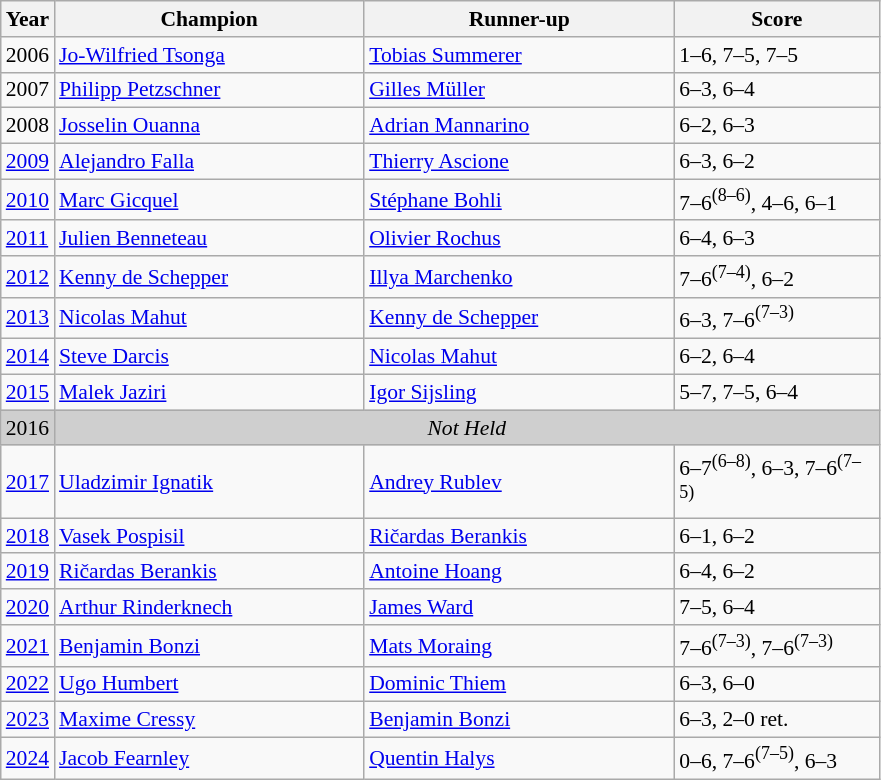<table class="wikitable" style="font-size:90%">
<tr>
<th>Year</th>
<th width="200">Champion</th>
<th width="200">Runner-up</th>
<th width="130">Score</th>
</tr>
<tr>
<td>2006</td>
<td> <a href='#'>Jo-Wilfried Tsonga</a></td>
<td> <a href='#'>Tobias Summerer</a></td>
<td>1–6, 7–5, 7–5</td>
</tr>
<tr>
<td>2007</td>
<td> <a href='#'>Philipp Petzschner</a></td>
<td> <a href='#'>Gilles Müller</a></td>
<td>6–3, 6–4</td>
</tr>
<tr>
<td>2008</td>
<td> <a href='#'>Josselin Ouanna</a></td>
<td> <a href='#'>Adrian Mannarino</a></td>
<td>6–2, 6–3</td>
</tr>
<tr>
<td><a href='#'>2009</a></td>
<td> <a href='#'>Alejandro Falla</a></td>
<td> <a href='#'>Thierry Ascione</a></td>
<td>6–3, 6–2</td>
</tr>
<tr>
<td><a href='#'>2010</a></td>
<td> <a href='#'>Marc Gicquel</a></td>
<td> <a href='#'>Stéphane Bohli</a></td>
<td>7–6<sup>(8–6)</sup>, 4–6, 6–1</td>
</tr>
<tr>
<td><a href='#'>2011</a></td>
<td> <a href='#'>Julien Benneteau</a></td>
<td> <a href='#'>Olivier Rochus</a></td>
<td>6–4, 6–3</td>
</tr>
<tr>
<td><a href='#'>2012</a></td>
<td> <a href='#'>Kenny de Schepper</a></td>
<td> <a href='#'>Illya Marchenko</a></td>
<td>7–6<sup>(7–4)</sup>, 6–2</td>
</tr>
<tr>
<td><a href='#'>2013</a></td>
<td> <a href='#'>Nicolas Mahut</a></td>
<td> <a href='#'>Kenny de Schepper</a></td>
<td>6–3, 7–6<sup>(7–3)</sup></td>
</tr>
<tr>
<td><a href='#'>2014</a></td>
<td> <a href='#'>Steve Darcis</a></td>
<td> <a href='#'>Nicolas Mahut</a></td>
<td>6–2, 6–4</td>
</tr>
<tr>
<td><a href='#'>2015</a></td>
<td> <a href='#'>Malek Jaziri</a></td>
<td> <a href='#'>Igor Sijsling</a></td>
<td>5–7, 7–5, 6–4</td>
</tr>
<tr>
<td style="background:#cfcfcf">2016</td>
<td colspan=3 align=center style="background:#cfcfcf"><em>Not Held</em></td>
</tr>
<tr>
<td><a href='#'>2017</a></td>
<td> <a href='#'>Uladzimir Ignatik</a></td>
<td> <a href='#'>Andrey Rublev</a></td>
<td>6–7<sup>(6–8)</sup>, 6–3, 7–6<sup>(7–5)</sup></td>
</tr>
<tr>
<td><a href='#'>2018</a></td>
<td> <a href='#'>Vasek Pospisil</a></td>
<td> <a href='#'>Ričardas Berankis</a></td>
<td>6–1, 6–2</td>
</tr>
<tr>
<td><a href='#'>2019</a></td>
<td> <a href='#'>Ričardas Berankis</a></td>
<td> <a href='#'>Antoine Hoang</a></td>
<td>6–4, 6–2</td>
</tr>
<tr>
<td><a href='#'>2020</a></td>
<td> <a href='#'>Arthur Rinderknech</a></td>
<td> <a href='#'>James Ward</a></td>
<td>7–5, 6–4</td>
</tr>
<tr>
<td><a href='#'>2021</a></td>
<td> <a href='#'>Benjamin Bonzi</a></td>
<td> <a href='#'>Mats Moraing</a></td>
<td>7–6<sup>(7–3)</sup>, 7–6<sup>(7–3)</sup></td>
</tr>
<tr>
<td><a href='#'>2022</a></td>
<td> <a href='#'>Ugo Humbert</a></td>
<td> <a href='#'>Dominic Thiem</a></td>
<td>6–3, 6–0</td>
</tr>
<tr>
<td><a href='#'>2023</a></td>
<td> <a href='#'>Maxime Cressy</a></td>
<td> <a href='#'>Benjamin Bonzi</a></td>
<td>6–3, 2–0 ret.</td>
</tr>
<tr>
<td><a href='#'>2024</a></td>
<td> <a href='#'>Jacob Fearnley</a></td>
<td> <a href='#'>Quentin Halys</a></td>
<td>0–6, 7–6<sup>(7–5)</sup>, 6–3</td>
</tr>
</table>
